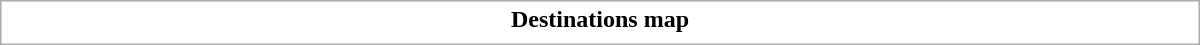<table class="collapsible collapsed" style="border:1px #aaa solid; width:50em; margin:0.2em auto">
<tr>
<th>Destinations map</th>
</tr>
<tr>
<td></td>
</tr>
</table>
